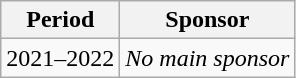<table class="wikitable sortable" style="text-align:center;margin-left:1em;">
<tr>
<th>Period</th>
<th>Sponsor</th>
</tr>
<tr>
<td>2021–2022</td>
<td rowspan=1><em>No main sponsor</em></td>
</tr>
</table>
